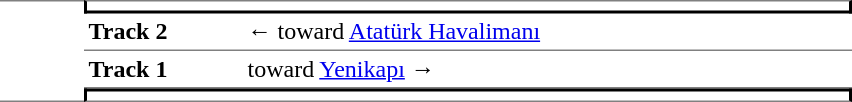<table cellspacing=0 cellpadding=3>
<tr>
<td style="border-top:solid 1px gray;border-bottom:solid 1px gray;vertical-align:top;" width=50 rowspan=4></td>
<td style="border-top:solid 1px gray;border-right:solid 2px black;border-left:solid 2px black;border-bottom:solid 2px black;text-align:center;" colspan=2></td>
</tr>
<tr>
<td style="border-bottom:solid 1px gray;" width=100><strong>Track 2</strong></td>
<td style="border-bottom:solid 1px gray;" width=400>←  toward <a href='#'>Atatürk Havalimanı</a></td>
</tr>
<tr>
<td style="border-bottom:solid 1px gray;"><strong>Track 1</strong></td>
<td style="border-bottom:solid 1px gray;"> toward <a href='#'>Yenikapı</a> →</td>
</tr>
<tr>
<td style="border-bottom:solid 1px gray;border-top:solid 2px black;border-right:solid 2px black;border-left:solid 2px black;text-align:center;" colspan=2></td>
</tr>
</table>
